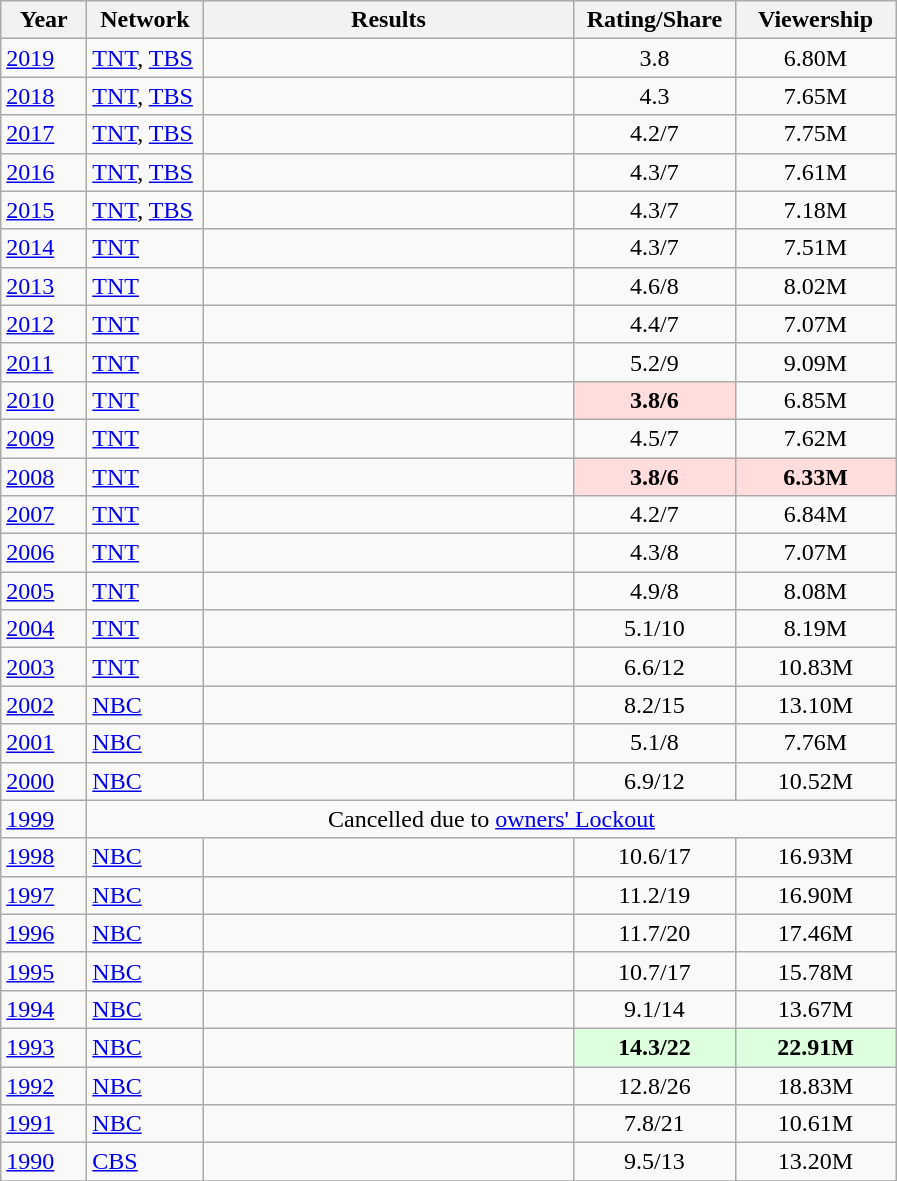<table class="wikitable sortable">
<tr>
<th width="50">Year</th>
<th width="70">Network</th>
<th width="240">Results</th>
<th width="100">Rating/Share</th>
<th width="100">Viewership</th>
</tr>
<tr style="background-color:#F9F9F9">
<td><a href='#'>2019</a></td>
<td><a href='#'>TNT</a>, <a href='#'>TBS</a></td>
<td></td>
<th style="background:#F9F9F9;font-weight:normal;text-align:center">3.8</th>
<th style="background:#F9F9F9;font-weight:normal;text-align:center">6.80M</th>
</tr>
<tr style="background-color:#F9F9F9">
<td><a href='#'>2018</a></td>
<td><a href='#'>TNT</a>, <a href='#'>TBS</a></td>
<td></td>
<th style="background:#F9F9F9;font-weight:normal;text-align:center">4.3</th>
<th style="background:#F9F9F9;font-weight:normal;text-align:center">7.65M</th>
</tr>
<tr style="background-color:#F9F9F9">
<td><a href='#'>2017</a></td>
<td><a href='#'>TNT</a>, <a href='#'>TBS</a></td>
<td></td>
<th style="background:#F9F9F9;font-weight:normal;text-align:center">4.2/7</th>
<th style="background:#F9F9F9;font-weight:normal;text-align:center">7.75M</th>
</tr>
<tr style="background-color:#F9F9F9">
<td><a href='#'>2016</a></td>
<td><a href='#'>TNT</a>, <a href='#'>TBS</a></td>
<td></td>
<th style="background:#F9F9F9;font-weight:normal;text-align:center">4.3/7</th>
<th style="background:#F9F9F9;font-weight:normal;text-align:center">7.61M</th>
</tr>
<tr style="background-color:#F9F9F9">
<td><a href='#'>2015</a></td>
<td><a href='#'>TNT</a>, <a href='#'>TBS</a></td>
<td></td>
<th style="background:#F9F9F9;font-weight:normal;text-align:center">4.3/7</th>
<th style="background:#F9F9F9;font-weight:normal;text-align:center">7.18M</th>
</tr>
<tr style="background-color:#F9F9F9">
<td><a href='#'>2014</a></td>
<td><a href='#'>TNT</a></td>
<td></td>
<th style="background:#F9F9F9;font-weight:normal;text-align:center">4.3/7</th>
<th style="background:#F9F9F9;font-weight:normal;text-align:center">7.51M</th>
</tr>
<tr style="background-color:#F9F9F9">
<td><a href='#'>2013</a></td>
<td><a href='#'>TNT</a></td>
<td></td>
<th style="background:#F9F9F9;font-weight:normal;text-align:center">4.6/8</th>
<th style="background:#F9F9F9;font-weight:normal;text-align:center">8.02M</th>
</tr>
<tr style="background-color:#F9F9F9">
<td><a href='#'>2012</a></td>
<td><a href='#'>TNT</a></td>
<td></td>
<th style="background:#F9F9F9;font-weight:normal;text-align:center">4.4/7</th>
<th style="background:#F9F9F9;font-weight:normal;text-align:center">7.07M</th>
</tr>
<tr style="background-color:#F9F9F9">
<td><a href='#'>2011</a></td>
<td><a href='#'>TNT</a></td>
<td></td>
<th style="background:#F9F9F9;font-weight:normal;text-align:center">5.2/9</th>
<th style="background:#F9F9F9;font-weight:normal;text-align:center">9.09M</th>
</tr>
<tr style="background-color:#F9F9F9">
<td><a href='#'>2010</a></td>
<td><a href='#'>TNT</a></td>
<td></td>
<th style="background:#ffdddd;font-weight:normal;text-align:center"><strong>3.8/6</strong></th>
<th style="background:#F9F9F9;font-weight:normal;text-align:center">6.85M</th>
</tr>
<tr style="background-color:#F9F9F9">
<td><a href='#'>2009</a></td>
<td><a href='#'>TNT</a></td>
<td></td>
<th style="background:#F9F9F9;font-weight:normal;text-align:center">4.5/7</th>
<th style="background:#F9F9F9;font-weight:normal;text-align:center">7.62M</th>
</tr>
<tr style="background-color:#F9F9F9">
<td><a href='#'>2008</a></td>
<td><a href='#'>TNT</a></td>
<td></td>
<th style="background:#ffdddd;font-weight:normal;text-align:center"><strong>3.8/6</strong></th>
<th style="background:#ffdddd;font-weight:normal;text-align:center"><strong>6.33M</strong></th>
</tr>
<tr style="background-color:#F9F9F9">
<td><a href='#'>2007</a></td>
<td><a href='#'>TNT</a></td>
<td></td>
<th style="background:#F9F9F9;font-weight:normal;text-align:center">4.2/7</th>
<th style="background:#F9F9F9;font-weight:normal;text-align:center">6.84M</th>
</tr>
<tr style="background-color:#F9F9F9">
<td><a href='#'>2006</a></td>
<td><a href='#'>TNT</a></td>
<td></td>
<th style="background:#F9F9F9;font-weight:normal;text-align:center">4.3/8</th>
<th style="background:#F9F9F9;font-weight:normal;text-align:center">7.07M</th>
</tr>
<tr style="background-color:#F9F9F9">
<td><a href='#'>2005</a></td>
<td><a href='#'>TNT</a></td>
<td></td>
<th style="background:#F9F9F9;font-weight:normal;text-align:center">4.9/8</th>
<th style="background:#F9F9F9;font-weight:normal;text-align:center">8.08M</th>
</tr>
<tr style="background-color:#F9F9F9">
<td><a href='#'>2004</a></td>
<td><a href='#'>TNT</a></td>
<td></td>
<th style="background:#F9F9F9;font-weight:normal;text-align:center">5.1/10</th>
<th style="background:#F9F9F9;font-weight:normal;text-align:center">8.19M</th>
</tr>
<tr style="background-color:#F9F9F9">
<td><a href='#'>2003</a></td>
<td><a href='#'>TNT</a></td>
<td></td>
<th style="background:#F9F9F9;font-weight:normal;text-align:center">6.6/12</th>
<th style="background:#F9F9F9;font-weight:normal;text-align:center">10.83M</th>
</tr>
<tr style="background-color:#F9F9F9">
<td><a href='#'>2002</a></td>
<td><a href='#'>NBC</a></td>
<td></td>
<th style="background:#F9F9F9;font-weight:normal;text-align:center">8.2/15</th>
<th style="background:#F9F9F9;font-weight:normal;text-align:center">13.10M</th>
</tr>
<tr style="background-color:#F9F9F9">
<td><a href='#'>2001</a></td>
<td><a href='#'>NBC</a></td>
<td></td>
<th style="background:#F9F9F9;font-weight:normal;text-align:center">5.1/8</th>
<th style="background:#F9F9F9;font-weight:normal;text-align:center">7.76M</th>
</tr>
<tr style="background-color:#F9F9F9">
<td><a href='#'>2000</a></td>
<td><a href='#'>NBC</a></td>
<td></td>
<th style="background:#F9F9F9;font-weight:normal;text-align:center">6.9/12</th>
<th style="background:#F9F9F9;font-weight:normal;text-align:center">10.52M</th>
</tr>
<tr style="background-color:#F9F9F9">
<td><a href='#'>1999</a></td>
<th style="background:#F9F9F9;font-weight:normal;text-align:center" colspan="4">Cancelled due to <a href='#'>owners' Lockout</a></th>
</tr>
<tr style="background-color:#F9F9F9">
<td><a href='#'>1998</a></td>
<td><a href='#'>NBC</a></td>
<td></td>
<th style="background:#F9F9F9;font-weight:normal;text-align:center">10.6/17</th>
<th style="background:#F9F9F9;font-weight:normal;text-align:center">16.93M</th>
</tr>
<tr style="background-color:#F9F9F9">
<td><a href='#'>1997</a></td>
<td><a href='#'>NBC</a></td>
<td></td>
<th style="background:#F9F9F9;font-weight:normal;text-align:center">11.2/19</th>
<th style="background:#F9F9F9;font-weight:normal;text-align:center">16.90M</th>
</tr>
<tr style="background-color:#F9F9F9">
<td><a href='#'>1996</a></td>
<td><a href='#'>NBC</a></td>
<td></td>
<th style="background:#F9F9F9;font-weight:normal;text-align:center">11.7/20</th>
<th style="background:#F9F9F9;font-weight:normal;text-align:center">17.46M</th>
</tr>
<tr style="background-color:#F9F9F9">
<td><a href='#'>1995</a></td>
<td><a href='#'>NBC</a></td>
<td></td>
<th style="background:#F9F9F9;font-weight:normal;text-align:center">10.7/17</th>
<th style="background:#F9F9F9;font-weight:normal;text-align:center">15.78M</th>
</tr>
<tr style="background-color:#F9F9F9">
<td><a href='#'>1994</a></td>
<td><a href='#'>NBC</a></td>
<td></td>
<th style="background:#F9F9F9;font-weight:normal;text-align:center">9.1/14</th>
<th style="background:#F9F9F9;font-weight:normal;text-align:center">13.67M</th>
</tr>
<tr style="background-color:#F9F9F9">
<td><a href='#'>1993</a></td>
<td><a href='#'>NBC</a></td>
<td></td>
<th style="background:#ddffdd;font-weight:normal;text-align:center"><strong>14.3/22</strong></th>
<th style="background:#ddffdd;font-weight:normal;text-align:center"><strong>22.91M</strong></th>
</tr>
<tr style="background-color:#F9F9F9">
<td><a href='#'>1992</a></td>
<td><a href='#'>NBC</a></td>
<td></td>
<th style="background:#F9F9F9;font-weight:normal;text-align:center">12.8/26</th>
<th style="background:#F9F9F9;font-weight:normal;text-align:center">18.83M</th>
</tr>
<tr style="background-color:#F9F9F9">
<td><a href='#'>1991</a></td>
<td><a href='#'>NBC</a></td>
<td></td>
<th style="background:#F9F9F9;font-weight:normal;text-align:center">7.8/21</th>
<th style="background:#F9F9F9;font-weight:normal;text-align:center">10.61M</th>
</tr>
<tr style="background-color:#F9F9F9">
<td><a href='#'>1990</a></td>
<td><a href='#'>CBS</a></td>
<td></td>
<th style="background:#F9F9F9;font-weight:normal;text-align:center">9.5/13</th>
<th style="background:#F9F9F9;font-weight:normal;text-align:center">13.20M</th>
</tr>
<tr style="background-color:#F9F9F9">
</tr>
</table>
